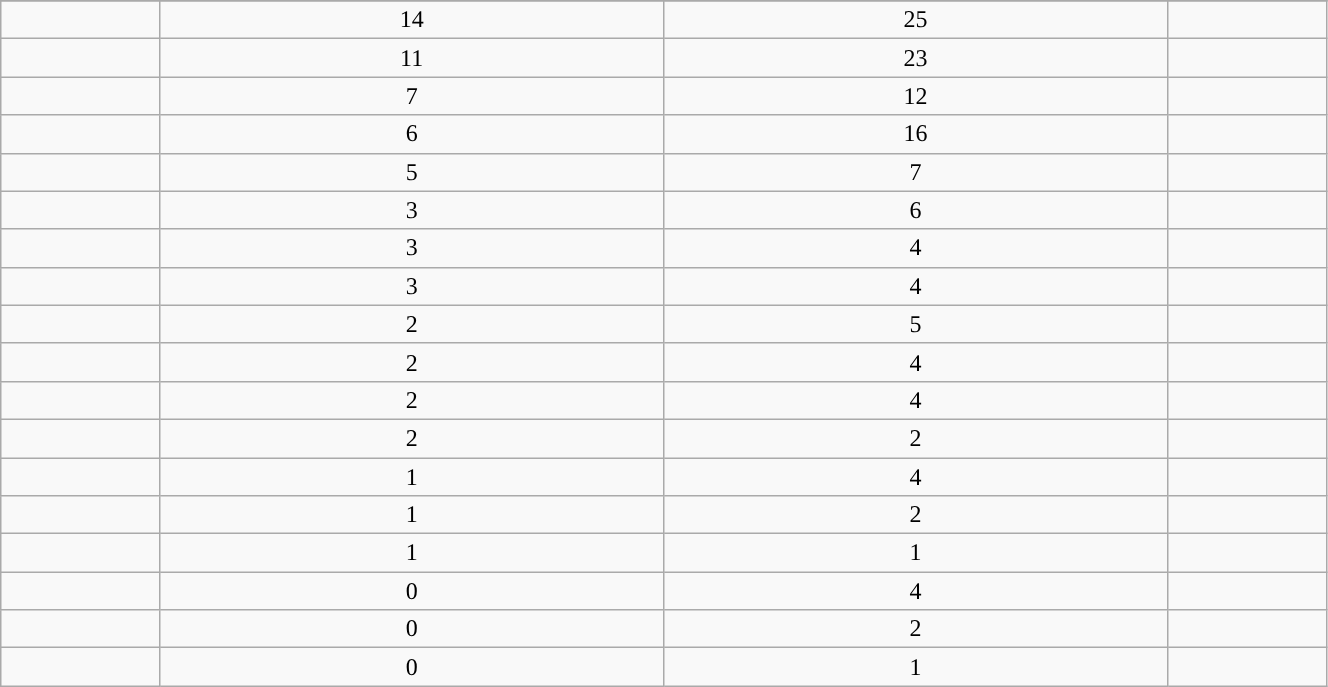<table class="wikitable" width=70%>
<tr align=center>
</tr>
<tr align=center>
<td><a href='#'></a></td>
<td>14</td>
<td>25</td>
<td></td>
</tr>
<tr align=center>
<td><a href='#'></a></td>
<td>11</td>
<td>23</td>
<td></td>
</tr>
<tr align=center>
<td><a href='#'></a></td>
<td>7</td>
<td>12</td>
<td></td>
</tr>
<tr align=center>
<td><a href='#'></a></td>
<td>6</td>
<td>16</td>
<td></td>
</tr>
<tr align=center>
<td><a href='#'></a></td>
<td>5</td>
<td>7</td>
<td></td>
</tr>
<tr align=center>
<td><a href='#'></a></td>
<td>3</td>
<td>6</td>
<td></td>
</tr>
<tr align=center>
<td><a href='#'></a></td>
<td>3</td>
<td>4</td>
<td></td>
</tr>
<tr align=center>
<td><a href='#'></a></td>
<td>3</td>
<td>4</td>
<td></td>
</tr>
<tr align=center>
<td><a href='#'></a></td>
<td>2</td>
<td>5</td>
<td></td>
</tr>
<tr align=center>
<td><a href='#'></a></td>
<td>2</td>
<td>4</td>
<td></td>
</tr>
<tr align=center>
<td><a href='#'></a></td>
<td>2</td>
<td>4</td>
<td></td>
</tr>
<tr align=center>
<td><a href='#'></a></td>
<td>2</td>
<td>2</td>
<td></td>
</tr>
<tr align=center>
<td><a href='#'></a></td>
<td>1</td>
<td>4</td>
<td></td>
</tr>
<tr align=center>
<td><a href='#'></a></td>
<td>1</td>
<td>2</td>
<td></td>
</tr>
<tr align=center>
<td><a href='#'></a></td>
<td>1</td>
<td>1</td>
<td></td>
</tr>
<tr align=center>
<td><a href='#'></a></td>
<td>0</td>
<td>4</td>
<td></td>
</tr>
<tr align=center>
<td><a href='#'></a></td>
<td>0</td>
<td>2</td>
<td></td>
</tr>
<tr align=center>
<td><a href='#'></a></td>
<td>0</td>
<td>1</td>
<td></td>
</tr>
</table>
